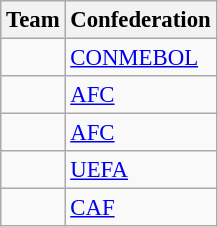<table class="wikitable sortable" style="font-size: 95%;">
<tr>
<th>Team</th>
<th>Confederation</th>
</tr>
<tr>
<td></td>
<td><a href='#'>CONMEBOL</a></td>
</tr>
<tr>
<td></td>
<td><a href='#'>AFC</a></td>
</tr>
<tr>
<td></td>
<td><a href='#'>AFC</a></td>
</tr>
<tr>
<td></td>
<td><a href='#'>UEFA</a></td>
</tr>
<tr>
<td></td>
<td><a href='#'>CAF</a></td>
</tr>
</table>
